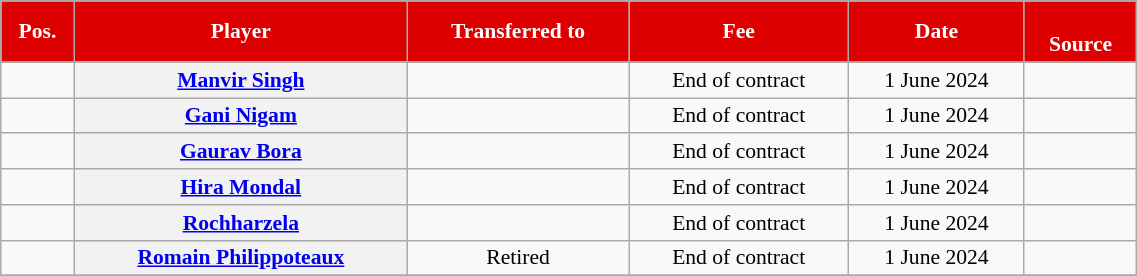<table class="wikitable" style="text-align:center; font-size:90%; width:60%">
<tr>
<th style="background:#DD0000; color:white; text-align:center;">Pos.</th>
<th style="background:#DD0000; color:white; text-align:center;">Player</th>
<th style="background:#DD0000; color:white; text-align:center;">Transferred to</th>
<th style="background:#DD0000; color:white; text-align:center;">Fee</th>
<th style="background:#DD0000; color:white; text-align:center;">Date</th>
<th style="background:#DD0000; color:white; text-align:center;"><br>Source</th>
</tr>
<tr>
<td></td>
<th scope="row"> <a href='#'>Manvir Singh</a></th>
<td></td>
<td>End of contract</td>
<td>1 June 2024</td>
<td></td>
</tr>
<tr>
<td></td>
<th scope="row"> <a href='#'>Gani Nigam</a></th>
<td></td>
<td>End of contract</td>
<td>1 June 2024</td>
<td></td>
</tr>
<tr>
<td></td>
<th scope="row"> <a href='#'>Gaurav Bora</a></th>
<td></td>
<td>End of contract</td>
<td>1 June 2024</td>
<td></td>
</tr>
<tr>
<td></td>
<th scope="row"> <a href='#'>Hira Mondal</a></th>
<td></td>
<td>End of contract</td>
<td>1 June 2024</td>
<td></td>
</tr>
<tr>
<td></td>
<th scope="row"> <a href='#'>Rochharzela</a></th>
<td></td>
<td>End of contract</td>
<td>1 June 2024</td>
<td></td>
</tr>
<tr>
<td></td>
<th scope="row"> <a href='#'>Romain Philippoteaux</a></th>
<td>Retired</td>
<td>End of contract</td>
<td>1 June 2024</td>
<td></td>
</tr>
<tr>
</tr>
</table>
